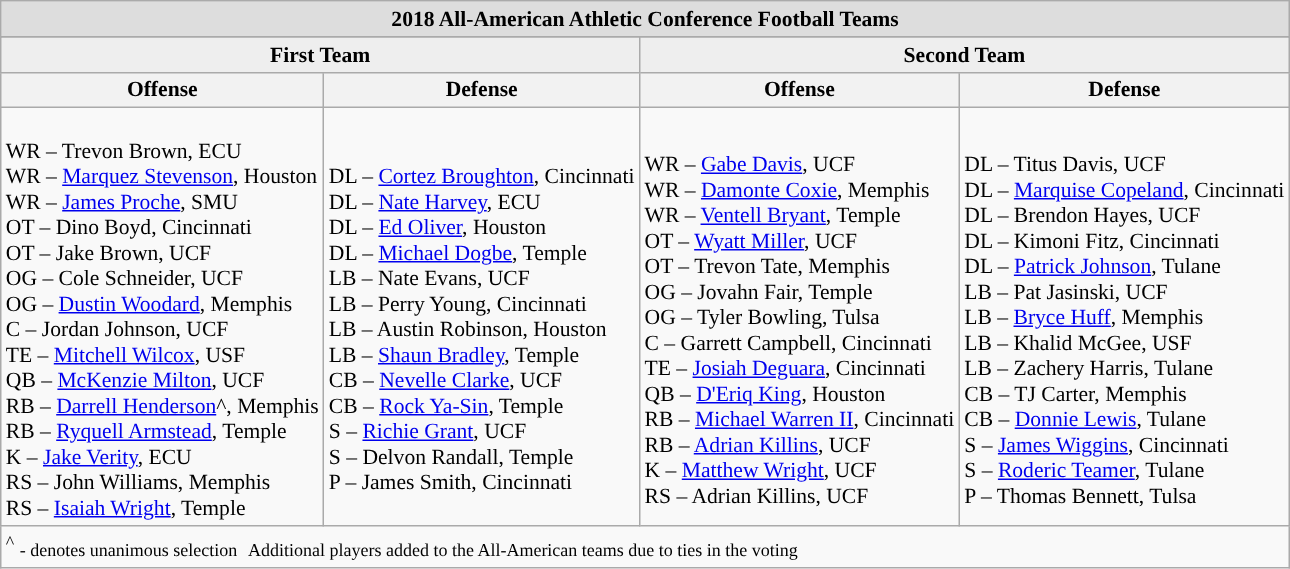<table class="wikitable" style="white-space:nowrap; font-size:90%;">
<tr>
<td colspan="4" style="text-align:center; background:#ddd;"><strong>2018 All-American Athletic Conference Football Teams</strong></td>
</tr>
<tr>
</tr>
<tr>
<td colspan="2" style="text-align:center; background:#eee;"><strong>First Team</strong></td>
<td colspan="2" style="text-align:center; background:#eee;"><strong>Second Team</strong></td>
</tr>
<tr>
<th>Offense</th>
<th>Defense</th>
<th>Offense</th>
<th>Defense</th>
</tr>
<tr>
<td><br>WR – Trevon Brown, ECU<br>
WR – <a href='#'>Marquez Stevenson</a>, Houston<br>
WR – <a href='#'>James Proche</a>, SMU<br>
OT – Dino Boyd, Cincinnati<br>
OT – Jake Brown, UCF<br>
OG – Cole Schneider, UCF<br>
OG – <a href='#'>Dustin Woodard</a>, Memphis<br>
C  – Jordan Johnson, UCF<br>
TE – <a href='#'>Mitchell Wilcox</a>, USF<br>
QB – <a href='#'>McKenzie Milton</a>, UCF<br>
RB – <a href='#'>Darrell Henderson</a>^, Memphis<br>
RB – <a href='#'>Ryquell Armstead</a>, Temple<br>
K  – <a href='#'>Jake Verity</a>, ECU<br>
RS – John Williams, Memphis<br>
RS – <a href='#'>Isaiah Wright</a>, Temple<br></td>
<td><br>DL – <a href='#'>Cortez Broughton</a>, Cincinnati<br>
DL – <a href='#'>Nate Harvey</a>, ECU<br>
DL – <a href='#'>Ed Oliver</a>, Houston<br>
DL – <a href='#'>Michael Dogbe</a>, Temple<br>
LB – Nate Evans, UCF<br>
LB – Perry Young, Cincinnati<br>
LB – Austin Robinson, Houston<br>
LB – <a href='#'>Shaun Bradley</a>, Temple<br>
CB – <a href='#'>Nevelle Clarke</a>, UCF<br>
CB – <a href='#'>Rock Ya-Sin</a>, Temple<br>
S – <a href='#'>Richie Grant</a>, UCF<br>
S – Delvon Randall, Temple<br>
P – James Smith, Cincinnati<br></td>
<td><br>WR – <a href='#'>Gabe Davis</a>, UCF<br>
WR – <a href='#'>Damonte Coxie</a>, Memphis<br>
WR – <a href='#'>Ventell Bryant</a>, Temple<br>
OT – <a href='#'>Wyatt Miller</a>, UCF<br>
OT – Trevon Tate, Memphis<br>
OG – Jovahn Fair, Temple<br>
OG – Tyler Bowling, Tulsa<br>
C  – Garrett Campbell, Cincinnati<br>
TE – <a href='#'>Josiah Deguara</a>, Cincinnati<br>
QB – <a href='#'>D'Eriq King</a>, Houston<br>
RB – <a href='#'>Michael Warren II</a>, Cincinnati<br>
RB – <a href='#'>Adrian Killins</a>, UCF<br>
K  – <a href='#'>Matthew Wright</a>, UCF<br>
RS – Adrian Killins, UCF<br></td>
<td><br>DL – Titus Davis, UCF<br>
DL – <a href='#'>Marquise Copeland</a>, Cincinnati<br>
DL – Brendon Hayes, UCF<br>
DL – Kimoni Fitz, Cincinnati<br>
DL – <a href='#'>Patrick Johnson</a>, Tulane<br>
LB – Pat Jasinski, UCF<br>
LB – <a href='#'>Bryce Huff</a>, Memphis<br>
LB – Khalid McGee, USF<br>
LB – Zachery Harris, Tulane<br>
CB – TJ Carter, Memphis<br>
CB – <a href='#'>Donnie Lewis</a>, Tulane<br>
S – <a href='#'>James Wiggins</a>, Cincinnati<br>
S – <a href='#'>Roderic Teamer</a>, Tulane<br>
P – Thomas Bennett, Tulsa<br></td>
</tr>
<tr>
<td colspan="4" style="text-align:left;"><sup>^</sup> <small>- denotes unanimous selection</small>  <small>Additional players added to the All-American teams due to ties in the voting</small></td>
</tr>
</table>
